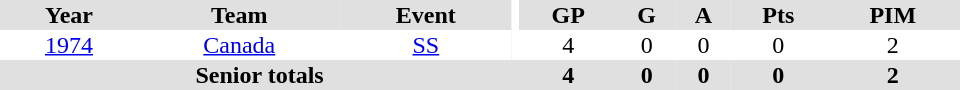<table border="0" cellpadding="1" cellspacing="0" ID="Table3" style="text-align:center; width:40em">
<tr bgcolor="#e0e0e0">
<th>Year</th>
<th>Team</th>
<th>Event</th>
<th rowspan="102" bgcolor="#ffffff"></th>
<th>GP</th>
<th>G</th>
<th>A</th>
<th>Pts</th>
<th>PIM</th>
</tr>
<tr>
<td><a href='#'>1974</a></td>
<td><a href='#'>Canada</a></td>
<td><a href='#'>SS</a></td>
<td>4</td>
<td>0</td>
<td>0</td>
<td>0</td>
<td>2</td>
</tr>
<tr bgcolor="#e0e0e0">
<th colspan="4">Senior totals</th>
<th>4</th>
<th>0</th>
<th>0</th>
<th>0</th>
<th>2</th>
</tr>
</table>
